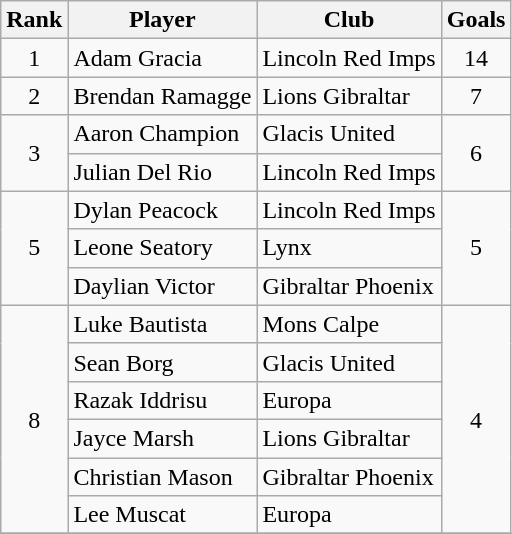<table class="wikitable" style="text-align:center">
<tr>
<th>Rank</th>
<th>Player</th>
<th>Club</th>
<th>Goals</th>
</tr>
<tr>
<td>1</td>
<td align="left"> Adam Gracia</td>
<td align="left">Lincoln Red Imps</td>
<td>14</td>
</tr>
<tr>
<td>2</td>
<td align="left"> Brendan Ramagge</td>
<td align="left">Lions Gibraltar</td>
<td>7</td>
</tr>
<tr>
<td rowspan=2>3</td>
<td align="left"> Aaron Champion</td>
<td align="left">Glacis United</td>
<td rowspan=2>6</td>
</tr>
<tr>
<td align="left"> Julian Del Rio</td>
<td align="left">Lincoln Red Imps</td>
</tr>
<tr>
<td rowspan=3>5</td>
<td align="left"> Dylan Peacock</td>
<td align="left">Lincoln Red Imps</td>
<td rowspan=3>5</td>
</tr>
<tr>
<td align="left"> Leone Seatory</td>
<td align="left">Lynx</td>
</tr>
<tr>
<td align="left"> Daylian Victor</td>
<td align="left">Gibraltar Phoenix</td>
</tr>
<tr>
<td rowspan=6>8</td>
<td align="left"> Luke Bautista</td>
<td align="left">Mons Calpe</td>
<td rowspan=6>4</td>
</tr>
<tr>
<td align="left"> Sean Borg</td>
<td align="left">Glacis United</td>
</tr>
<tr>
<td align="left"> Razak Iddrisu</td>
<td align="left">Europa</td>
</tr>
<tr>
<td align="left"> Jayce Marsh</td>
<td align="left">Lions Gibraltar</td>
</tr>
<tr>
<td align="left"> Christian Mason</td>
<td align="left">Gibraltar Phoenix</td>
</tr>
<tr>
<td align="left"> Lee Muscat</td>
<td align="left">Europa</td>
</tr>
<tr>
</tr>
</table>
